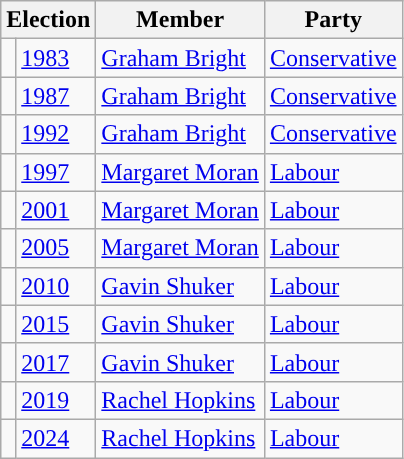<table class="wikitable">
<tr>
<th colspan="2">Election</th>
<th>Member</th>
<th>Party</th>
</tr>
<tr>
<td style="background-color: "></td>
<td><a href='#'>1983</a></td>
<td><a href='#'>Graham Bright</a></td>
<td><a href='#'>Conservative</a></td>
</tr>
<tr>
<td style="background-color: "></td>
<td><a href='#'>1987</a></td>
<td><a href='#'>Graham Bright</a></td>
<td><a href='#'>Conservative</a></td>
</tr>
<tr>
<td style="background-color: "></td>
<td><a href='#'>1992</a></td>
<td><a href='#'>Graham Bright</a></td>
<td><a href='#'>Conservative</a></td>
</tr>
<tr>
<td style="background-color: "></td>
<td><a href='#'>1997</a></td>
<td><a href='#'>Margaret Moran</a></td>
<td><a href='#'>Labour</a></td>
</tr>
<tr>
<td style="background-color: "></td>
<td><a href='#'>2001</a></td>
<td><a href='#'>Margaret Moran</a></td>
<td><a href='#'>Labour</a></td>
</tr>
<tr>
<td style="background-color: "></td>
<td><a href='#'>2005</a></td>
<td><a href='#'>Margaret Moran</a></td>
<td><a href='#'>Labour</a></td>
</tr>
<tr>
<td style="background-color: "></td>
<td><a href='#'>2010</a></td>
<td><a href='#'>Gavin Shuker</a></td>
<td><a href='#'>Labour</a></td>
</tr>
<tr>
<td style="background-color: "></td>
<td><a href='#'>2015</a></td>
<td><a href='#'>Gavin Shuker</a></td>
<td><a href='#'>Labour</a></td>
</tr>
<tr>
<td style="background-color: "></td>
<td><a href='#'>2017</a></td>
<td><a href='#'>Gavin Shuker</a></td>
<td><a href='#'>Labour</a></td>
</tr>
<tr>
<td style="background-color: "></td>
<td><a href='#'>2019</a></td>
<td><a href='#'>Rachel Hopkins</a></td>
<td><a href='#'>Labour</a></td>
</tr>
<tr>
<td style="background-color: "></td>
<td><a href='#'>2024</a></td>
<td><a href='#'>Rachel Hopkins</a></td>
<td><a href='#'>Labour</a></td>
</tr>
</table>
